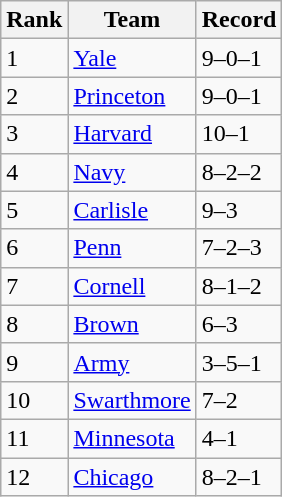<table class="wikitable">
<tr>
<th>Rank</th>
<th>Team</th>
<th>Record</th>
</tr>
<tr>
<td>1</td>
<td><a href='#'>Yale</a></td>
<td>9–0–1</td>
</tr>
<tr>
<td>2</td>
<td><a href='#'>Princeton</a></td>
<td>9–0–1</td>
</tr>
<tr>
<td>3</td>
<td><a href='#'>Harvard</a></td>
<td>10–1</td>
</tr>
<tr>
<td>4</td>
<td><a href='#'>Navy</a></td>
<td>8–2–2</td>
</tr>
<tr>
<td>5</td>
<td><a href='#'>Carlisle</a></td>
<td>9–3</td>
</tr>
<tr>
<td>6</td>
<td><a href='#'>Penn</a></td>
<td>7–2–3</td>
</tr>
<tr>
<td>7</td>
<td><a href='#'>Cornell</a></td>
<td>8–1–2</td>
</tr>
<tr>
<td>8</td>
<td><a href='#'>Brown</a></td>
<td>6–3</td>
</tr>
<tr>
<td>9</td>
<td><a href='#'>Army</a></td>
<td>3–5–1</td>
</tr>
<tr>
<td>10</td>
<td><a href='#'>Swarthmore</a></td>
<td>7–2</td>
</tr>
<tr>
<td>11</td>
<td><a href='#'>Minnesota</a></td>
<td>4–1</td>
</tr>
<tr>
<td>12</td>
<td><a href='#'>Chicago</a></td>
<td>8–2–1</td>
</tr>
</table>
